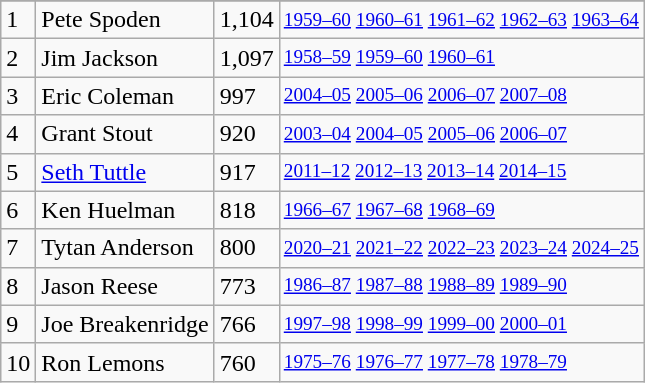<table class="wikitable">
<tr>
</tr>
<tr>
<td>1</td>
<td>Pete Spoden</td>
<td>1,104</td>
<td style="font-size:80%;"><a href='#'>1959–60</a> <a href='#'>1960–61</a> <a href='#'>1961–62</a> <a href='#'>1962–63</a> <a href='#'>1963–64</a></td>
</tr>
<tr>
<td>2</td>
<td>Jim Jackson</td>
<td>1,097</td>
<td style="font-size:80%;"><a href='#'>1958–59</a> <a href='#'>1959–60</a> <a href='#'>1960–61</a></td>
</tr>
<tr>
<td>3</td>
<td>Eric Coleman</td>
<td>997</td>
<td style="font-size:80%;"><a href='#'>2004–05</a> <a href='#'>2005–06</a> <a href='#'>2006–07</a> <a href='#'>2007–08</a></td>
</tr>
<tr>
<td>4</td>
<td>Grant Stout</td>
<td>920</td>
<td style="font-size:80%;"><a href='#'>2003–04</a> <a href='#'>2004–05</a> <a href='#'>2005–06</a> <a href='#'>2006–07</a></td>
</tr>
<tr>
<td>5</td>
<td><a href='#'>Seth Tuttle</a></td>
<td>917</td>
<td style="font-size:80%;"><a href='#'>2011–12</a> <a href='#'>2012–13</a> <a href='#'>2013–14</a> <a href='#'>2014–15</a></td>
</tr>
<tr>
<td>6</td>
<td>Ken Huelman</td>
<td>818</td>
<td style="font-size:80%;"><a href='#'>1966–67</a> <a href='#'>1967–68</a> <a href='#'>1968–69</a></td>
</tr>
<tr>
<td>7</td>
<td>Tytan Anderson</td>
<td>800</td>
<td style="font-size:80%;"><a href='#'>2020–21</a> <a href='#'>2021–22</a> <a href='#'>2022–23</a> <a href='#'>2023–24</a> <a href='#'>2024–25</a></td>
</tr>
<tr>
<td>8</td>
<td>Jason Reese</td>
<td>773</td>
<td style="font-size:80%;"><a href='#'>1986–87</a> <a href='#'>1987–88</a> <a href='#'>1988–89</a> <a href='#'>1989–90</a></td>
</tr>
<tr>
<td>9</td>
<td>Joe Breakenridge</td>
<td>766</td>
<td style="font-size:80%;"><a href='#'>1997–98</a> <a href='#'>1998–99</a> <a href='#'>1999–00</a> <a href='#'>2000–01</a></td>
</tr>
<tr>
<td>10</td>
<td>Ron Lemons</td>
<td>760</td>
<td style="font-size:80%;"><a href='#'>1975–76</a> <a href='#'>1976–77</a> <a href='#'>1977–78</a> <a href='#'>1978–79</a></td>
</tr>
</table>
